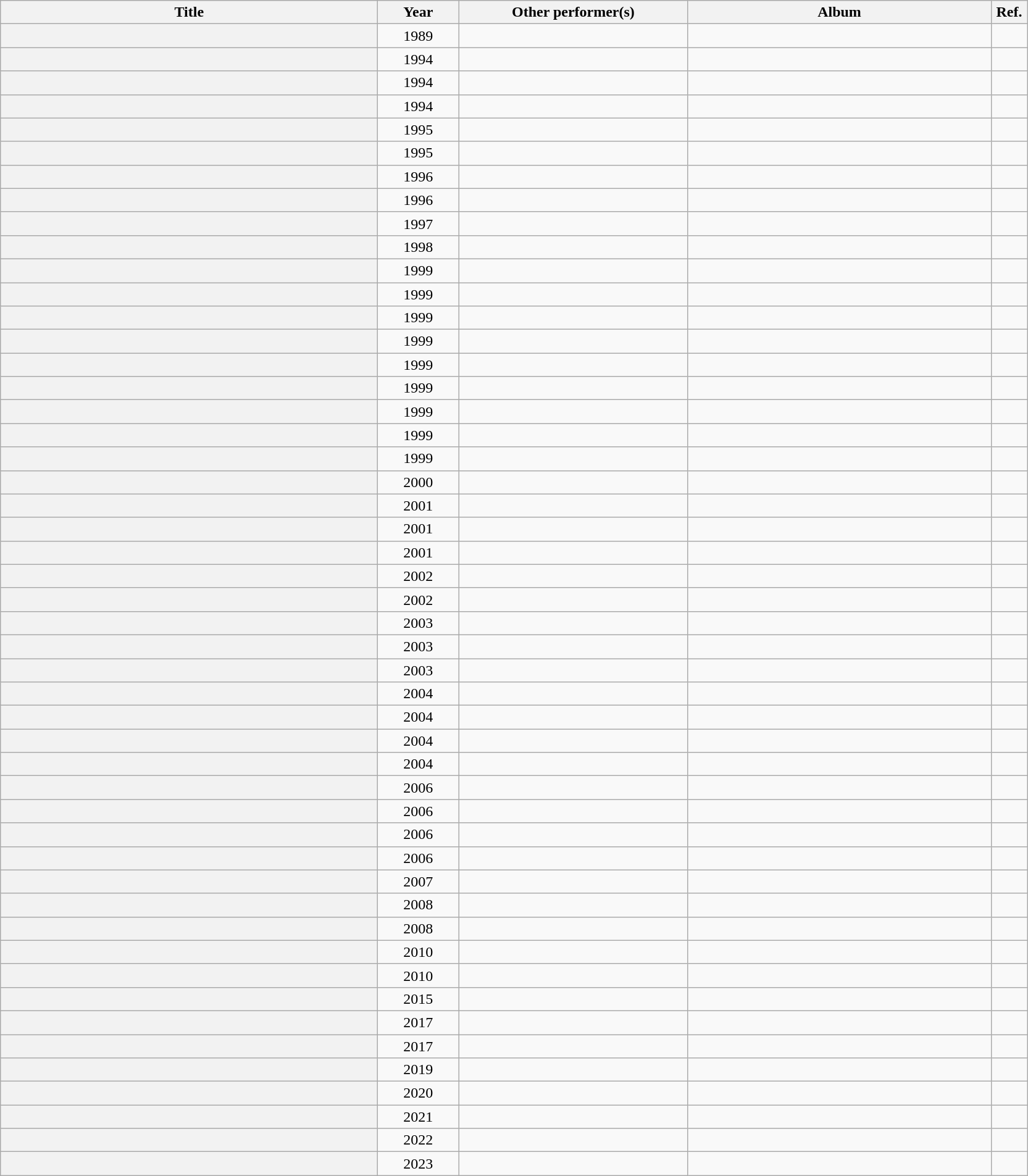<table class="wikitable sortable plainrowheaders" style="text-align: center;">
<tr>
<th scope="col" style="width:25em;">Title</th>
<th scope="col" style="width:5em;">Year</th>
<th scope="col" style="width:15em;">Other performer(s)</th>
<th scope="col" style="width:20em;">Album</th>
<th scope="col" style="width:2em;"class="unsortable">Ref.</th>
</tr>
<tr>
<th scope="row"></th>
<td>1989</td>
<td></td>
<td></td>
<td></td>
</tr>
<tr>
<th scope="row"></th>
<td>1994</td>
<td></td>
<td></td>
<td></td>
</tr>
<tr>
<th scope="row"></th>
<td>1994</td>
<td></td>
<td></td>
<td></td>
</tr>
<tr>
<th scope="row"></th>
<td>1994</td>
<td></td>
<td></td>
<td></td>
</tr>
<tr>
<th scope="row"></th>
<td>1995</td>
<td></td>
<td></td>
<td></td>
</tr>
<tr>
<th scope="row"></th>
<td>1995</td>
<td></td>
<td></td>
<td></td>
</tr>
<tr>
<th scope="row"></th>
<td>1996</td>
<td></td>
<td></td>
<td></td>
</tr>
<tr>
<th scope="row"></th>
<td>1996</td>
<td></td>
<td></td>
<td></td>
</tr>
<tr>
<th scope="row"></th>
<td>1997</td>
<td></td>
<td> </td>
<td></td>
</tr>
<tr>
<th scope="row"></th>
<td>1998</td>
<td></td>
<td></td>
<td></td>
</tr>
<tr>
<th scope="row"></th>
<td>1999</td>
<td></td>
<td></td>
<td></td>
</tr>
<tr>
<th scope="row"></th>
<td>1999</td>
<td></td>
<td></td>
<td></td>
</tr>
<tr>
<th scope="row"></th>
<td>1999</td>
<td></td>
<td></td>
<td></td>
</tr>
<tr>
<th scope="row"></th>
<td>1999</td>
<td></td>
<td></td>
<td></td>
</tr>
<tr>
<th scope="row"></th>
<td>1999</td>
<td></td>
<td></td>
<td></td>
</tr>
<tr>
<th scope="row"></th>
<td>1999</td>
<td></td>
<td></td>
<td></td>
</tr>
<tr>
<th scope="row"></th>
<td>1999</td>
<td></td>
<td></td>
<td></td>
</tr>
<tr>
<th scope="row"></th>
<td>1999</td>
<td></td>
<td></td>
<td></td>
</tr>
<tr>
<th scope="row"></th>
<td>1999</td>
<td></td>
<td> </td>
<td></td>
</tr>
<tr>
<th scope="row"></th>
<td>2000</td>
<td></td>
<td></td>
<td></td>
</tr>
<tr>
<th scope="row"></th>
<td>2001</td>
<td></td>
<td></td>
<td></td>
</tr>
<tr>
<th scope="row"></th>
<td>2001</td>
<td></td>
<td></td>
<td></td>
</tr>
<tr>
<th scope="row"></th>
<td>2001</td>
<td></td>
<td></td>
<td></td>
</tr>
<tr>
<th scope="row"></th>
<td>2002</td>
<td></td>
<td></td>
<td></td>
</tr>
<tr>
<th scope="row"></th>
<td>2002</td>
<td></td>
<td></td>
<td></td>
</tr>
<tr>
<th scope="row"></th>
<td>2003</td>
<td></td>
<td></td>
<td></td>
</tr>
<tr>
<th scope="row"></th>
<td>2003</td>
<td></td>
<td></td>
<td></td>
</tr>
<tr>
<th scope="row"></th>
<td>2003</td>
<td></td>
<td></td>
<td></td>
</tr>
<tr>
<th scope="row"></th>
<td>2004</td>
<td></td>
<td></td>
<td></td>
</tr>
<tr>
<th scope="row"></th>
<td>2004</td>
<td></td>
<td></td>
<td></td>
</tr>
<tr>
<th scope="row"></th>
<td>2004</td>
<td></td>
<td></td>
<td></td>
</tr>
<tr>
<th scope="row"></th>
<td>2004</td>
<td></td>
<td></td>
<td></td>
</tr>
<tr>
<th scope="row"></th>
<td>2006</td>
<td></td>
<td></td>
<td></td>
</tr>
<tr>
<th scope="row"></th>
<td>2006</td>
<td></td>
<td></td>
<td></td>
</tr>
<tr>
<th scope="row"></th>
<td>2006</td>
<td></td>
<td></td>
<td></td>
</tr>
<tr>
<th scope="row"></th>
<td>2006</td>
<td></td>
<td></td>
<td></td>
</tr>
<tr>
<th scope="row"></th>
<td>2007</td>
<td></td>
<td></td>
<td></td>
</tr>
<tr>
<th scope="row"></th>
<td>2008</td>
<td></td>
<td></td>
<td></td>
</tr>
<tr>
<th scope="row"></th>
<td>2008</td>
<td></td>
<td></td>
<td></td>
</tr>
<tr>
<th scope="row"></th>
<td>2010</td>
<td></td>
<td></td>
<td></td>
</tr>
<tr>
<th scope="row"></th>
<td>2010</td>
<td></td>
<td></td>
<td></td>
</tr>
<tr>
<th scope="row"></th>
<td>2015</td>
<td></td>
<td></td>
<td></td>
</tr>
<tr>
<th scope="row"></th>
<td>2017</td>
<td></td>
<td></td>
<td></td>
</tr>
<tr>
<th scope="row"></th>
<td>2017</td>
<td></td>
<td></td>
<td></td>
</tr>
<tr>
<th scope="row"></th>
<td>2019</td>
<td></td>
<td></td>
<td></td>
</tr>
<tr>
<th scope="row"></th>
<td>2020</td>
<td></td>
<td></td>
<td></td>
</tr>
<tr>
<th scope="row"></th>
<td>2021</td>
<td></td>
<td></td>
<td></td>
</tr>
<tr>
<th scope="row"></th>
<td>2022</td>
<td></td>
<td></td>
<td></td>
</tr>
<tr>
<th scope="row"></th>
<td>2023</td>
<td></td>
<td></td>
<td></td>
</tr>
</table>
